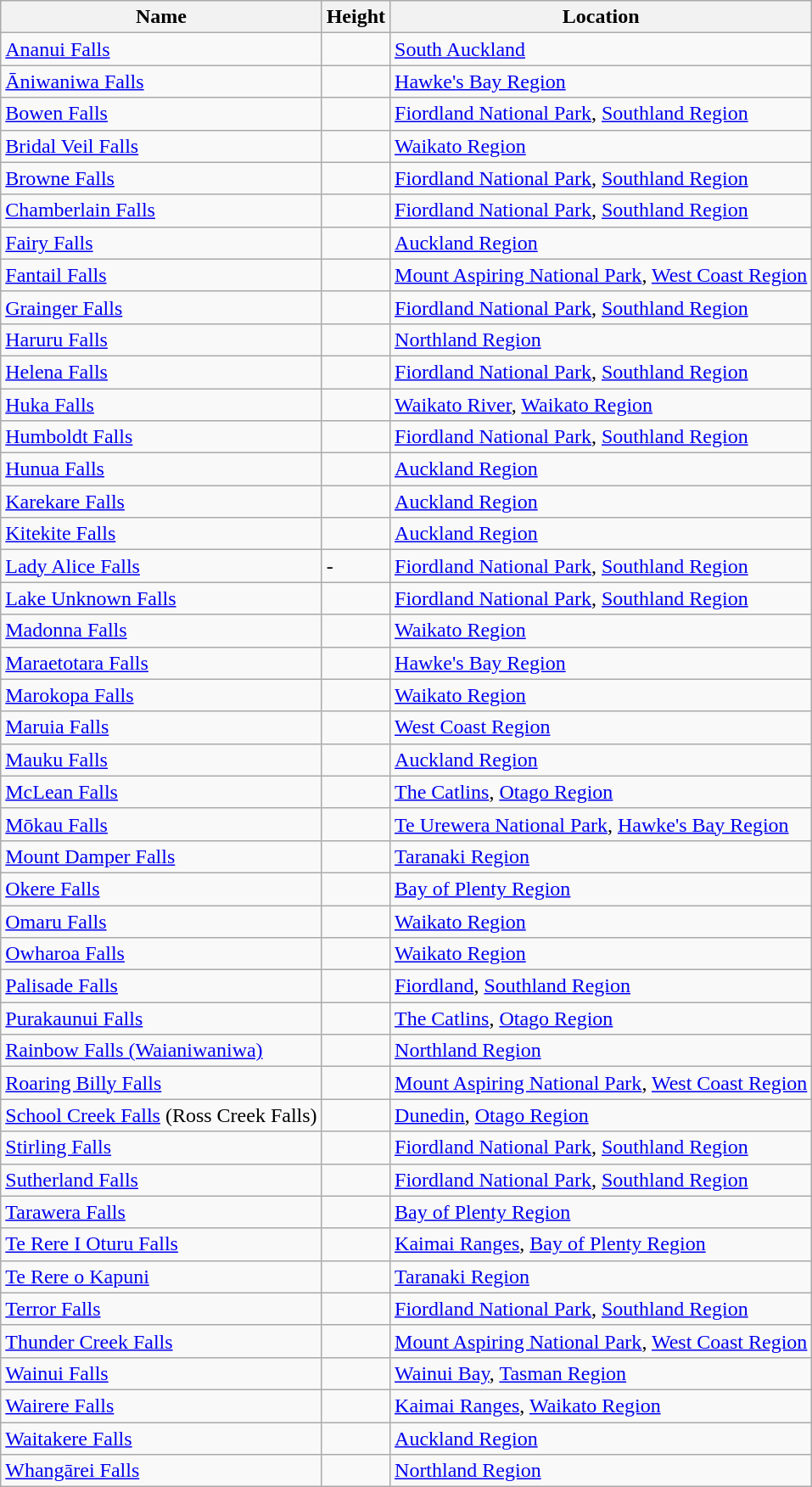<table class="wikitable sortable">
<tr>
<th>Name</th>
<th data-sort-type="number">Height</th>
<th>Location</th>
</tr>
<tr>
<td><a href='#'>Ananui Falls</a></td>
<td></td>
<td><a href='#'>South Auckland</a></td>
</tr>
<tr>
<td><a href='#'>Āniwaniwa Falls</a></td>
<td></td>
<td><a href='#'>Hawke's Bay Region</a></td>
</tr>
<tr>
<td><a href='#'>Bowen Falls</a></td>
<td></td>
<td><a href='#'>Fiordland National Park</a>, <a href='#'>Southland Region</a></td>
</tr>
<tr>
<td><a href='#'>Bridal Veil Falls</a></td>
<td></td>
<td><a href='#'>Waikato Region</a></td>
</tr>
<tr>
<td><a href='#'>Browne Falls</a></td>
<td></td>
<td><a href='#'>Fiordland National Park</a>, <a href='#'>Southland Region</a></td>
</tr>
<tr>
<td><a href='#'>Chamberlain Falls</a></td>
<td></td>
<td><a href='#'>Fiordland National Park</a>, <a href='#'>Southland Region</a></td>
</tr>
<tr>
<td><a href='#'>Fairy Falls</a></td>
<td></td>
<td><a href='#'>Auckland Region</a></td>
</tr>
<tr>
<td><a href='#'>Fantail Falls</a></td>
<td></td>
<td><a href='#'>Mount Aspiring National Park</a>, <a href='#'>West Coast Region</a></td>
</tr>
<tr>
<td><a href='#'>Grainger Falls</a></td>
<td></td>
<td><a href='#'>Fiordland National Park</a>, <a href='#'>Southland Region</a></td>
</tr>
<tr>
<td><a href='#'>Haruru Falls</a></td>
<td></td>
<td><a href='#'>Northland Region</a></td>
</tr>
<tr>
<td><a href='#'>Helena Falls</a></td>
<td></td>
<td><a href='#'>Fiordland National Park</a>, <a href='#'>Southland Region</a></td>
</tr>
<tr>
<td><a href='#'>Huka Falls</a></td>
<td></td>
<td><a href='#'>Waikato River</a>, <a href='#'>Waikato Region</a></td>
</tr>
<tr>
<td><a href='#'>Humboldt Falls</a></td>
<td></td>
<td><a href='#'>Fiordland National Park</a>, <a href='#'>Southland Region</a></td>
</tr>
<tr>
<td><a href='#'>Hunua Falls</a></td>
<td></td>
<td><a href='#'>Auckland Region</a></td>
</tr>
<tr>
<td><a href='#'>Karekare Falls</a></td>
<td></td>
<td><a href='#'>Auckland Region</a></td>
</tr>
<tr>
<td><a href='#'>Kitekite Falls</a></td>
<td></td>
<td><a href='#'>Auckland Region</a></td>
</tr>
<tr>
<td><a href='#'>Lady Alice Falls</a></td>
<td> - </td>
<td><a href='#'>Fiordland National Park</a>, <a href='#'>Southland Region</a></td>
</tr>
<tr>
<td><a href='#'>Lake Unknown Falls</a></td>
<td></td>
<td><a href='#'>Fiordland National Park</a>, <a href='#'>Southland Region</a></td>
</tr>
<tr>
<td><a href='#'>Madonna Falls</a></td>
<td></td>
<td><a href='#'>Waikato Region</a></td>
</tr>
<tr>
<td><a href='#'>Maraetotara Falls</a></td>
<td></td>
<td><a href='#'>Hawke's Bay Region</a></td>
</tr>
<tr>
<td><a href='#'>Marokopa Falls</a></td>
<td></td>
<td><a href='#'>Waikato Region</a></td>
</tr>
<tr>
<td><a href='#'>Maruia Falls</a></td>
<td></td>
<td><a href='#'>West Coast Region</a></td>
</tr>
<tr>
<td><a href='#'>Mauku Falls</a></td>
<td></td>
<td><a href='#'>Auckland Region</a></td>
</tr>
<tr>
<td><a href='#'>McLean Falls</a></td>
<td></td>
<td><a href='#'>The Catlins</a>, <a href='#'>Otago Region</a></td>
</tr>
<tr>
<td><a href='#'>Mōkau Falls</a></td>
<td></td>
<td><a href='#'>Te Urewera National Park</a>, <a href='#'>Hawke's Bay Region</a></td>
</tr>
<tr>
<td><a href='#'>Mount Damper Falls</a></td>
<td></td>
<td><a href='#'>Taranaki Region</a></td>
</tr>
<tr>
<td><a href='#'>Okere Falls</a></td>
<td></td>
<td><a href='#'>Bay of Plenty Region</a></td>
</tr>
<tr>
<td><a href='#'>Omaru Falls</a></td>
<td></td>
<td><a href='#'>Waikato Region</a></td>
</tr>
<tr>
<td><a href='#'>Owharoa Falls</a></td>
<td></td>
<td><a href='#'>Waikato Region</a></td>
</tr>
<tr>
<td><a href='#'>Palisade Falls</a></td>
<td></td>
<td><a href='#'>Fiordland</a>, <a href='#'>Southland Region</a></td>
</tr>
<tr>
<td><a href='#'>Purakaunui Falls</a></td>
<td></td>
<td><a href='#'>The Catlins</a>, <a href='#'>Otago Region</a></td>
</tr>
<tr>
<td><a href='#'>Rainbow Falls (Waianiwaniwa)</a></td>
<td></td>
<td><a href='#'>Northland Region</a></td>
</tr>
<tr>
<td><a href='#'>Roaring Billy Falls</a></td>
<td></td>
<td><a href='#'>Mount Aspiring National Park</a>, <a href='#'>West Coast Region</a></td>
</tr>
<tr>
<td><a href='#'>School Creek Falls</a> (Ross Creek Falls)</td>
<td></td>
<td><a href='#'>Dunedin</a>, <a href='#'>Otago Region</a></td>
</tr>
<tr>
<td><a href='#'>Stirling Falls</a></td>
<td></td>
<td><a href='#'>Fiordland National Park</a>, <a href='#'>Southland Region</a></td>
</tr>
<tr>
<td><a href='#'>Sutherland Falls</a></td>
<td></td>
<td><a href='#'>Fiordland National Park</a>, <a href='#'>Southland Region</a></td>
</tr>
<tr>
<td><a href='#'>Tarawera Falls</a></td>
<td></td>
<td><a href='#'>Bay of Plenty Region</a></td>
</tr>
<tr>
<td><a href='#'>Te Rere I Oturu Falls</a></td>
<td></td>
<td><a href='#'>Kaimai Ranges</a>, <a href='#'>Bay of Plenty Region</a></td>
</tr>
<tr>
<td><a href='#'>Te Rere o Kapuni</a></td>
<td></td>
<td><a href='#'>Taranaki Region</a></td>
</tr>
<tr>
<td><a href='#'>Terror Falls</a></td>
<td></td>
<td><a href='#'>Fiordland National Park</a>, <a href='#'>Southland Region</a></td>
</tr>
<tr>
<td><a href='#'>Thunder Creek Falls</a></td>
<td></td>
<td><a href='#'>Mount Aspiring National Park</a>, <a href='#'>West Coast Region</a></td>
</tr>
<tr>
<td><a href='#'>Wainui Falls</a></td>
<td></td>
<td><a href='#'>Wainui Bay</a>, <a href='#'>Tasman Region</a></td>
</tr>
<tr>
<td><a href='#'>Wairere Falls</a></td>
<td></td>
<td><a href='#'>Kaimai Ranges</a>, <a href='#'>Waikato Region</a></td>
</tr>
<tr>
<td><a href='#'>Waitakere Falls</a></td>
<td></td>
<td><a href='#'>Auckland Region</a></td>
</tr>
<tr>
<td><a href='#'>Whangārei Falls</a></td>
<td></td>
<td><a href='#'>Northland Region</a></td>
</tr>
</table>
